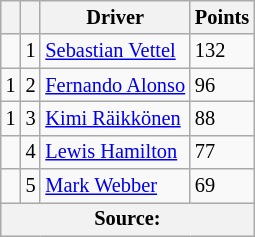<table class="wikitable" style="font-size: 85%;">
<tr>
<th></th>
<th></th>
<th>Driver</th>
<th>Points</th>
</tr>
<tr>
<td align="left"></td>
<td align="center">1</td>
<td> <a href='#'>Sebastian Vettel</a></td>
<td>132</td>
</tr>
<tr>
<td align="left"> 1</td>
<td align="center">2</td>
<td> <a href='#'>Fernando Alonso</a></td>
<td>96</td>
</tr>
<tr>
<td align="left"> 1</td>
<td align="center">3</td>
<td> <a href='#'>Kimi Räikkönen</a></td>
<td>88</td>
</tr>
<tr>
<td align="left"></td>
<td align="center">4</td>
<td> <a href='#'>Lewis Hamilton</a></td>
<td>77</td>
</tr>
<tr>
<td align="left"></td>
<td align="center">5</td>
<td> <a href='#'>Mark Webber</a></td>
<td>69</td>
</tr>
<tr>
<th colspan=4>Source:</th>
</tr>
</table>
